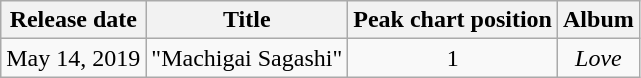<table class="wikitable" style="text-align:center;">
<tr>
<th>Release date</th>
<th>Title</th>
<th>Peak chart position</th>
<th>Album</th>
</tr>
<tr>
<td>May 14, 2019</td>
<td>"Machigai Sagashi"</td>
<td>1</td>
<td><em>Love</em></td>
</tr>
</table>
